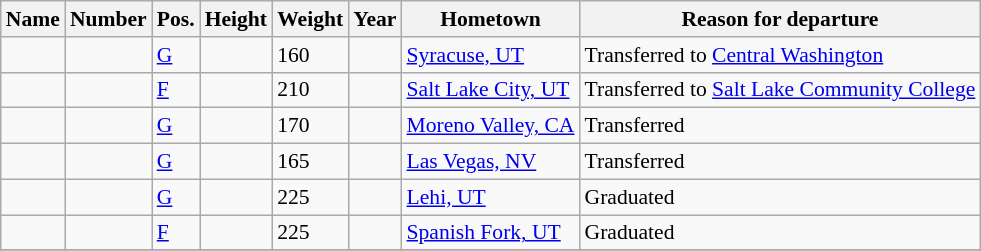<table class="wikitable sortable" style="font-size:90%;" border="1">
<tr>
<th>Name</th>
<th>Number</th>
<th>Pos.</th>
<th>Height</th>
<th>Weight</th>
<th>Year</th>
<th>Hometown</th>
<th ! class="unsortable">Reason for departure</th>
</tr>
<tr>
<td></td>
<td></td>
<td><a href='#'>G</a></td>
<td></td>
<td>160</td>
<td></td>
<td><a href='#'>Syracuse, UT</a></td>
<td>Transferred to <a href='#'>Central Washington</a></td>
</tr>
<tr>
<td></td>
<td></td>
<td><a href='#'>F</a></td>
<td></td>
<td>210</td>
<td></td>
<td><a href='#'>Salt Lake City, UT</a></td>
<td>Transferred to <a href='#'>Salt Lake Community College</a></td>
</tr>
<tr>
<td></td>
<td></td>
<td><a href='#'>G</a></td>
<td></td>
<td>170</td>
<td></td>
<td><a href='#'>Moreno Valley, CA</a></td>
<td>Transferred</td>
</tr>
<tr>
<td></td>
<td></td>
<td><a href='#'>G</a></td>
<td></td>
<td>165</td>
<td></td>
<td><a href='#'>Las Vegas, NV</a></td>
<td>Transferred</td>
</tr>
<tr>
<td></td>
<td></td>
<td><a href='#'>G</a></td>
<td></td>
<td>225</td>
<td></td>
<td><a href='#'>Lehi, UT</a></td>
<td>Graduated</td>
</tr>
<tr>
<td></td>
<td></td>
<td><a href='#'>F</a></td>
<td></td>
<td>225</td>
<td></td>
<td><a href='#'>Spanish Fork, UT</a></td>
<td>Graduated</td>
</tr>
<tr>
</tr>
</table>
